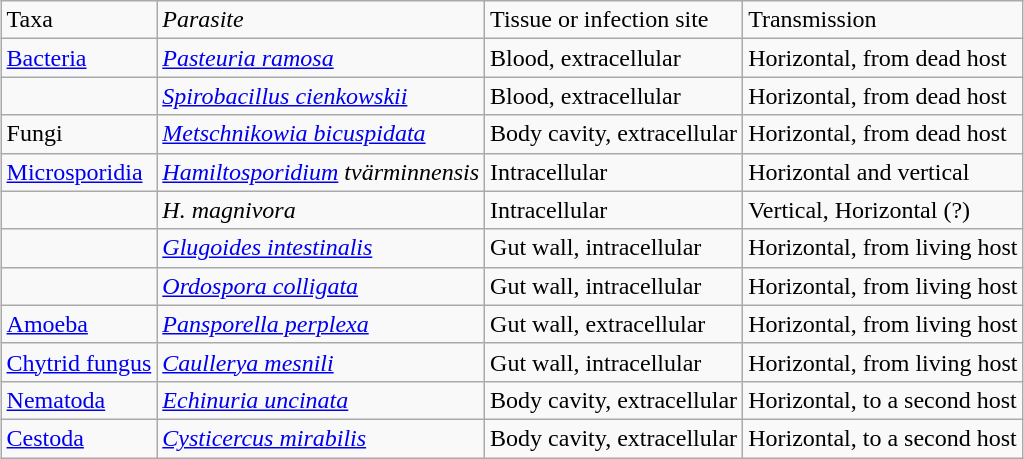<table class="wikitable sortable" style="margin-left: auto; margin-right: auto; border: none;">
<tr>
<td>Taxa</td>
<td><em>Parasite</em></td>
<td>Tissue or infection site</td>
<td>Transmission</td>
</tr>
<tr>
<td><a href='#'>Bacteria</a></td>
<td><em><a href='#'>Pasteuria ramosa</a></em></td>
<td>Blood, extracellular</td>
<td>Horizontal, from dead host</td>
</tr>
<tr>
<td></td>
<td><em><a href='#'>Spirobacillus cienkowskii</a></em></td>
<td>Blood, extracellular</td>
<td>Horizontal, from dead host</td>
</tr>
<tr>
<td>Fungi</td>
<td><em><a href='#'>Metschnikowia bicuspidata</a></em></td>
<td>Body cavity, extracellular</td>
<td>Horizontal, from dead host</td>
</tr>
<tr>
<td><a href='#'>Microsporidia</a></td>
<td><em><a href='#'>Hamiltosporidium</a> tvärminnensis</em></td>
<td>Intracellular</td>
<td>Horizontal and vertical</td>
</tr>
<tr>
<td></td>
<td><em>H. magnivora</em></td>
<td>Intracellular</td>
<td>Vertical, Horizontal (?)</td>
</tr>
<tr>
<td></td>
<td><em><a href='#'>Glugoides intestinalis</a></em></td>
<td>Gut wall, intracellular</td>
<td>Horizontal, from living host</td>
</tr>
<tr>
<td></td>
<td><em><a href='#'>Ordospora colligata</a></em></td>
<td>Gut wall, intracellular</td>
<td>Horizontal, from living host</td>
</tr>
<tr>
<td><a href='#'>Amoeba</a></td>
<td><em><a href='#'>Pansporella perplexa</a></em></td>
<td>Gut wall, extracellular</td>
<td>Horizontal, from living host</td>
</tr>
<tr>
<td><a href='#'>Chytrid fungus</a></td>
<td><em><a href='#'>Caullerya mesnili</a></em></td>
<td>Gut wall, intracellular</td>
<td>Horizontal, from living host</td>
</tr>
<tr>
<td><a href='#'>Nematoda</a></td>
<td><em><a href='#'>Echinuria uncinata</a></em></td>
<td>Body cavity, extracellular</td>
<td>Horizontal, to a second host</td>
</tr>
<tr>
<td><a href='#'>Cestoda</a></td>
<td><em><a href='#'>Cysticercus mirabilis</a></em></td>
<td>Body cavity, extracellular</td>
<td>Horizontal, to a second host</td>
</tr>
</table>
